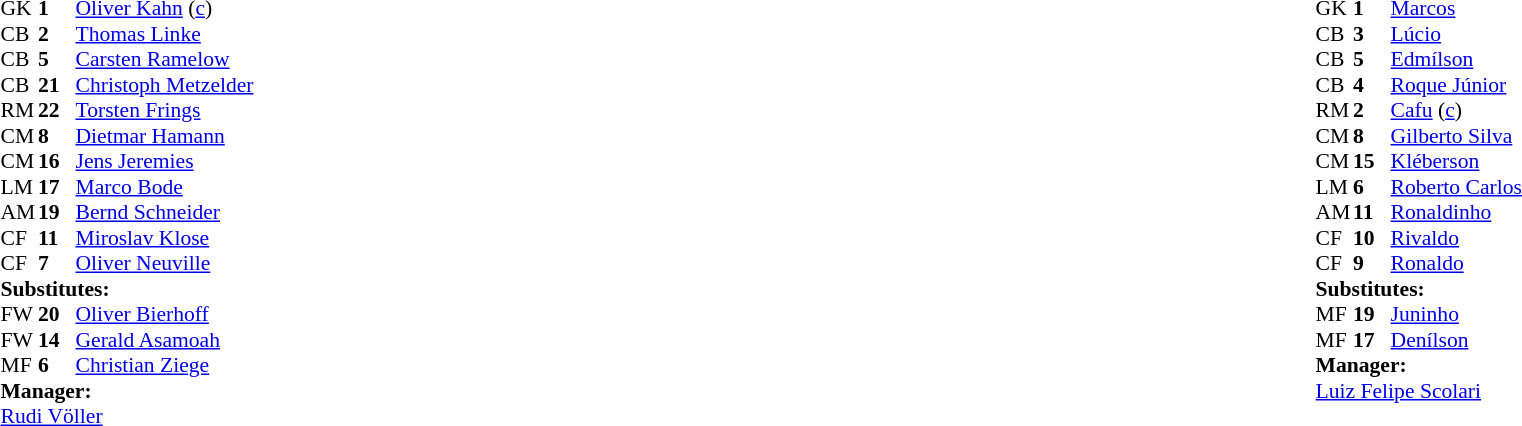<table width="100%">
<tr>
<td valign="top" width="50%"><br><table style="font-size: 90%" cellspacing="0" cellpadding="0">
<tr>
<th width="25"></th>
<th width="25"></th>
</tr>
<tr>
<td>GK</td>
<td><strong>1</strong></td>
<td><a href='#'>Oliver Kahn</a> (<a href='#'>c</a>)</td>
</tr>
<tr>
<td>CB</td>
<td><strong>2</strong></td>
<td><a href='#'>Thomas Linke</a></td>
</tr>
<tr>
<td>CB</td>
<td><strong>5</strong></td>
<td><a href='#'>Carsten Ramelow</a></td>
</tr>
<tr>
<td>CB</td>
<td><strong>21</strong></td>
<td><a href='#'>Christoph Metzelder</a></td>
</tr>
<tr>
<td>RM</td>
<td><strong>22</strong></td>
<td><a href='#'>Torsten Frings</a></td>
</tr>
<tr>
<td>CM</td>
<td><strong>8</strong></td>
<td><a href='#'>Dietmar Hamann</a></td>
</tr>
<tr>
<td>CM</td>
<td><strong>16</strong></td>
<td><a href='#'>Jens Jeremies</a></td>
<td></td>
<td></td>
</tr>
<tr>
<td>LM</td>
<td><strong>17</strong></td>
<td><a href='#'>Marco Bode</a></td>
<td></td>
<td></td>
</tr>
<tr>
<td>AM</td>
<td><strong>19</strong></td>
<td><a href='#'>Bernd Schneider</a></td>
</tr>
<tr>
<td>CF</td>
<td><strong>11</strong></td>
<td><a href='#'>Miroslav Klose</a></td>
<td></td>
<td></td>
</tr>
<tr>
<td>CF</td>
<td><strong>7</strong></td>
<td><a href='#'>Oliver Neuville</a></td>
</tr>
<tr>
<td colspan=4><strong>Substitutes:</strong></td>
</tr>
<tr>
<td>FW</td>
<td><strong>20</strong></td>
<td><a href='#'>Oliver Bierhoff</a></td>
<td></td>
<td></td>
</tr>
<tr>
<td>FW</td>
<td><strong>14</strong></td>
<td><a href='#'>Gerald Asamoah</a></td>
<td></td>
<td></td>
</tr>
<tr>
<td>MF</td>
<td><strong>6</strong></td>
<td><a href='#'>Christian Ziege</a></td>
<td></td>
<td></td>
</tr>
<tr>
<td colspan=4><strong>Manager:</strong></td>
</tr>
<tr>
<td colspan="4"> <a href='#'>Rudi Völler</a></td>
</tr>
</table>
</td>
<td><br></td>
<td valign="top" width="50%"><br><table style="font-size: 90%" cellspacing="0" cellpadding="0" align=center>
<tr>
<th width="25"></th>
<th width="25"></th>
</tr>
<tr>
<td>GK</td>
<td><strong>1</strong></td>
<td><a href='#'>Marcos</a></td>
</tr>
<tr>
<td>CB</td>
<td><strong>3</strong></td>
<td><a href='#'>Lúcio</a></td>
</tr>
<tr>
<td>CB</td>
<td><strong>5</strong></td>
<td><a href='#'>Edmílson</a></td>
</tr>
<tr>
<td>CB</td>
<td><strong>4</strong></td>
<td><a href='#'>Roque Júnior</a></td>
<td></td>
</tr>
<tr>
<td>RM</td>
<td><strong>2</strong></td>
<td><a href='#'>Cafu</a> (<a href='#'>c</a>)</td>
</tr>
<tr>
<td>CM</td>
<td><strong>8</strong></td>
<td><a href='#'>Gilberto Silva</a></td>
</tr>
<tr>
<td>CM</td>
<td><strong>15</strong></td>
<td><a href='#'>Kléberson</a></td>
</tr>
<tr>
<td>LM</td>
<td><strong>6</strong></td>
<td><a href='#'>Roberto Carlos</a></td>
</tr>
<tr>
<td>AM</td>
<td><strong>11</strong></td>
<td><a href='#'>Ronaldinho</a></td>
<td></td>
<td></td>
</tr>
<tr>
<td>CF</td>
<td><strong>10</strong></td>
<td><a href='#'>Rivaldo</a></td>
</tr>
<tr>
<td>CF</td>
<td><strong>9</strong></td>
<td><a href='#'>Ronaldo</a></td>
<td></td>
<td></td>
</tr>
<tr>
<td colspan=4><strong>Substitutes:</strong></td>
</tr>
<tr>
<td>MF</td>
<td><strong>19</strong></td>
<td><a href='#'>Juninho</a></td>
<td></td>
<td></td>
</tr>
<tr>
<td>MF</td>
<td><strong>17</strong></td>
<td><a href='#'>Denílson</a></td>
<td></td>
<td></td>
</tr>
<tr>
<td colspan=4><strong>Manager:</strong></td>
</tr>
<tr>
<td colspan="4"> <a href='#'>Luiz Felipe Scolari</a></td>
</tr>
</table>
</td>
</tr>
</table>
